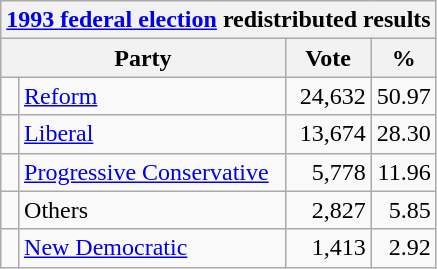<table class="wikitable">
<tr>
<th colspan="4"><a href='#'>1993 federal election</a> redistributed results</th>
</tr>
<tr>
<th bgcolor="#DDDDFF" width="130px" colspan="2">Party</th>
<th bgcolor="#DDDDFF" width="50px">Vote</th>
<th bgcolor="#DDDDFF" width="30px">%</th>
</tr>
<tr>
<td> </td>
<td><a href='#'>Reform</a></td>
<td align=right>24,632</td>
<td align=right>50.97</td>
</tr>
<tr>
<td> </td>
<td><a href='#'>Liberal</a></td>
<td align=right>13,674</td>
<td align=right>28.30</td>
</tr>
<tr>
<td> </td>
<td><a href='#'>Progressive Conservative</a></td>
<td align=right>5,778</td>
<td align=right>11.96</td>
</tr>
<tr>
<td> </td>
<td>Others</td>
<td align=right>2,827</td>
<td align=right>5.85</td>
</tr>
<tr>
<td> </td>
<td><a href='#'>New Democratic</a></td>
<td align=right>1,413</td>
<td align=right>2.92</td>
</tr>
</table>
